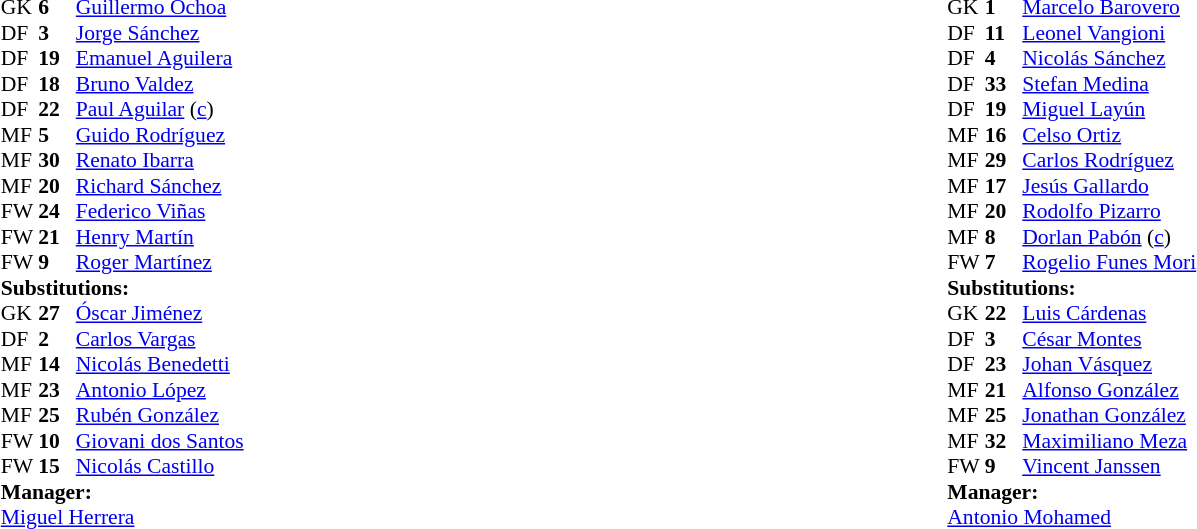<table width=100%>
<tr>
<td valign=top width=50%><br><table style="font-size:90%" cellspacing=0 cellpadding=0 align=center>
<tr>
<th width=25></th>
<th width=25></th>
</tr>
<tr>
<td>GK</td>
<td><strong>6</strong></td>
<td> <a href='#'>Guillermo Ochoa</a></td>
</tr>
<tr>
<td>DF</td>
<td><strong>3</strong></td>
<td> <a href='#'>Jorge Sánchez</a></td>
</tr>
<tr>
<td>DF</td>
<td><strong>19</strong></td>
<td> <a href='#'>Emanuel Aguilera</a></td>
</tr>
<tr>
<td>DF</td>
<td><strong>18</strong></td>
<td> <a href='#'>Bruno Valdez</a></td>
</tr>
<tr>
<td>DF</td>
<td><strong>22</strong></td>
<td> <a href='#'>Paul Aguilar</a> (<a href='#'>c</a>)</td>
</tr>
<tr>
<td>MF</td>
<td><strong>5</strong></td>
<td> <a href='#'>Guido Rodríguez</a></td>
<td></td>
<td></td>
</tr>
<tr>
<td>MF</td>
<td><strong>30</strong></td>
<td> <a href='#'>Renato Ibarra</a></td>
<td></td>
</tr>
<tr>
<td>MF</td>
<td><strong>20</strong></td>
<td> <a href='#'>Richard Sánchez</a></td>
<td></td>
</tr>
<tr>
<td>FW</td>
<td><strong>24</strong></td>
<td> <a href='#'>Federico Viñas</a></td>
<td></td>
<td></td>
</tr>
<tr>
<td>FW</td>
<td><strong>21</strong></td>
<td> <a href='#'>Henry Martín</a></td>
<td></td>
</tr>
<tr>
<td>FW</td>
<td><strong>9</strong></td>
<td> <a href='#'>Roger Martínez</a></td>
<td></td>
</tr>
<tr>
<td colspan=3><strong>Substitutions:</strong></td>
</tr>
<tr>
<td>GK</td>
<td><strong>27</strong></td>
<td> <a href='#'>Óscar Jiménez</a></td>
</tr>
<tr>
<td>DF</td>
<td><strong>2</strong></td>
<td> <a href='#'>Carlos Vargas</a></td>
</tr>
<tr>
<td>MF</td>
<td><strong>14</strong></td>
<td> <a href='#'>Nicolás Benedetti</a></td>
<td></td>
<td></td>
</tr>
<tr>
<td>MF</td>
<td><strong>23</strong></td>
<td> <a href='#'>Antonio López</a></td>
</tr>
<tr>
<td>MF</td>
<td><strong>25</strong></td>
<td> <a href='#'>Rubén González</a></td>
<td></td>
</tr>
<tr>
<td>FW</td>
<td><strong>10</strong></td>
<td> <a href='#'>Giovani dos Santos</a></td>
<td></td>
</tr>
<tr>
<td>FW</td>
<td><strong>15</strong></td>
<td> <a href='#'>Nicolás Castillo</a></td>
<td></td>
</tr>
<tr>
<td colspan=3><strong>Manager:</strong></td>
</tr>
<tr>
<td colspan=4> <a href='#'>Miguel Herrera</a></td>
</tr>
</table>
</td>
<td valign=top></td>
<td valign=top width=50%><br><table style="font-size:90%" cellspacing=0 cellpadding=0 align=center>
<tr>
<th width=25></th>
<th width=25></th>
</tr>
<tr>
<td>GK</td>
<td><strong>1</strong></td>
<td> <a href='#'>Marcelo Barovero</a></td>
</tr>
<tr>
<td>DF</td>
<td><strong>11</strong></td>
<td> <a href='#'>Leonel Vangioni</a></td>
<td></td>
<td></td>
</tr>
<tr>
<td>DF</td>
<td><strong>4</strong></td>
<td> <a href='#'>Nicolás Sánchez</a></td>
</tr>
<tr>
<td>DF</td>
<td><strong>33</strong></td>
<td> <a href='#'>Stefan Medina</a></td>
<td></td>
<td></td>
</tr>
<tr>
<td>DF</td>
<td><strong>19</strong></td>
<td> <a href='#'>Miguel Layún</a></td>
<td></td>
</tr>
<tr>
<td>MF</td>
<td><strong>16</strong></td>
<td> <a href='#'>Celso Ortiz</a></td>
</tr>
<tr>
<td>MF</td>
<td><strong>29</strong></td>
<td> <a href='#'>Carlos Rodríguez</a></td>
</tr>
<tr>
<td>MF</td>
<td><strong>17</strong></td>
<td> <a href='#'>Jesús Gallardo</a></td>
<td></td>
</tr>
<tr>
<td>MF</td>
<td><strong>20</strong></td>
<td> <a href='#'>Rodolfo Pizarro</a></td>
<td></td>
<td></td>
</tr>
<tr>
<td>MF</td>
<td><strong>8</strong></td>
<td> <a href='#'>Dorlan Pabón</a> (<a href='#'>c</a>)</td>
<td></td>
</tr>
<tr>
<td>FW</td>
<td><strong>7</strong></td>
<td> <a href='#'>Rogelio Funes Mori</a></td>
</tr>
<tr>
<td colspan=3><strong>Substitutions:</strong></td>
</tr>
<tr>
<td>GK</td>
<td><strong>22</strong></td>
<td> <a href='#'>Luis Cárdenas</a></td>
</tr>
<tr>
<td>DF</td>
<td><strong>3</strong></td>
<td> <a href='#'>César Montes</a></td>
<td></td>
</tr>
<tr>
<td>DF</td>
<td><strong>23</strong></td>
<td> <a href='#'>Johan Vásquez</a></td>
</tr>
<tr>
<td>MF</td>
<td><strong>21</strong></td>
<td> <a href='#'>Alfonso González</a></td>
<td></td>
</tr>
<tr>
<td>MF</td>
<td><strong>25</strong></td>
<td> <a href='#'>Jonathan González</a></td>
</tr>
<tr>
<td>MF</td>
<td><strong>32</strong></td>
<td> <a href='#'>Maximiliano Meza</a></td>
<td></td>
</tr>
<tr>
<td>FW</td>
<td><strong>9</strong></td>
<td> <a href='#'>Vincent Janssen</a></td>
<td></td>
</tr>
<tr>
<td colspan=3><strong>Manager:</strong></td>
</tr>
<tr>
<td colspan=4> <a href='#'>Antonio Mohamed</a></td>
</tr>
</table>
</td>
</tr>
</table>
